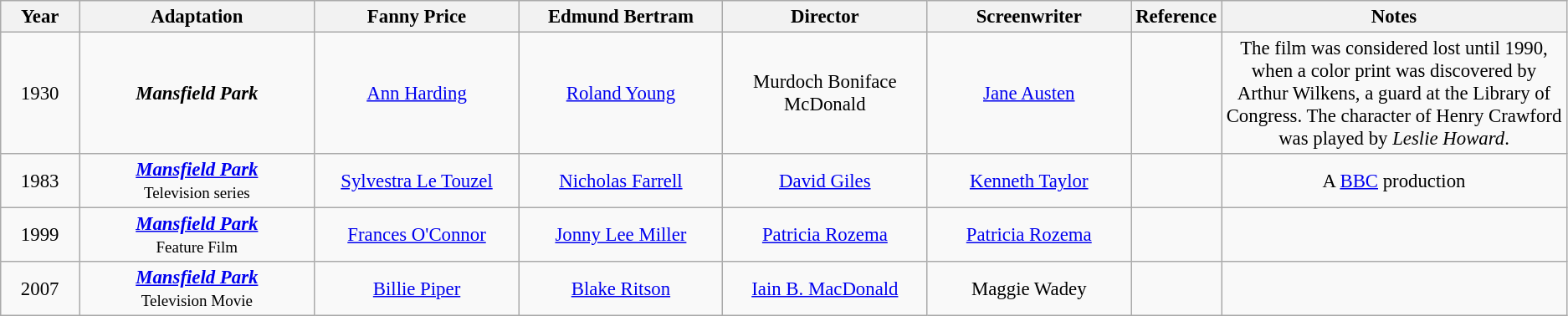<table class="wikitable" style="font-size:95%">
<tr style="text-align:center;">
<th>Year</th>
<th>Adaptation</th>
<th>Fanny Price</th>
<th>Edmund Bertram</th>
<th>Director</th>
<th>Screenwriter</th>
<th>Reference</th>
<th>Notes</th>
</tr>
<tr style="text-align:center;">
<td style="width:5%;">1930</td>
<td style="width:15%;"><strong><em>Mansfield Park</em></strong></td>
<td style="width:13%;"><a href='#'>Ann Harding</a></td>
<td style="width:13%;"><a href='#'>Roland Young</a></td>
<td style="width:13%;">Murdoch Boniface McDonald</td>
<td style="width:13%;"><a href='#'>Jane Austen</a></td>
<td style="width:5%;"></td>
<td style="width:22%;">The film was considered lost until 1990, when a color print was discovered by Arthur Wilkens, a guard at the Library of Congress.  The character of Henry Crawford was played by <em>Leslie Howard</em>.</td>
</tr>
<tr style="text-align:center;">
<td>1983</td>
<td><strong><em><a href='#'>Mansfield Park</a></em></strong><br> <small>Television series</small></td>
<td><a href='#'>Sylvestra Le Touzel</a></td>
<td><a href='#'>Nicholas Farrell</a></td>
<td><a href='#'>David Giles</a></td>
<td><a href='#'>Kenneth Taylor</a></td>
<td></td>
<td>A <a href='#'>BBC</a> production</td>
</tr>
<tr style="text-align:center;">
<td>1999</td>
<td><strong><em><a href='#'>Mansfield Park</a></em></strong><br><small>Feature Film</small></td>
<td><a href='#'>Frances O'Connor</a></td>
<td><a href='#'>Jonny Lee Miller</a></td>
<td><a href='#'>Patricia Rozema</a></td>
<td><a href='#'>Patricia Rozema</a></td>
<td></td>
<td></td>
</tr>
<tr style="text-align:center;">
<td>2007</td>
<td><strong><em><a href='#'>Mansfield Park</a></em></strong><br><small>Television Movie</small></td>
<td><a href='#'>Billie Piper</a></td>
<td><a href='#'>Blake Ritson</a></td>
<td><a href='#'>Iain B. MacDonald</a></td>
<td>Maggie Wadey</td>
<td></td>
<td></td>
</tr>
</table>
